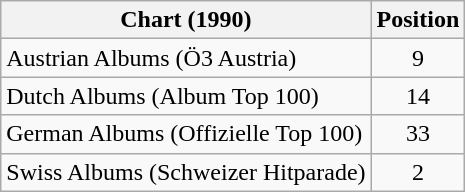<table class="wikitable sortable">
<tr>
<th>Chart (1990)</th>
<th>Position</th>
</tr>
<tr>
<td>Austrian Albums (Ö3 Austria)</td>
<td style="text-align:center;">9</td>
</tr>
<tr>
<td>Dutch Albums (Album Top 100)</td>
<td style="text-align:center;">14</td>
</tr>
<tr>
<td>German Albums (Offizielle Top 100)</td>
<td style="text-align:center;">33</td>
</tr>
<tr>
<td>Swiss Albums (Schweizer Hitparade)</td>
<td style="text-align:center;">2</td>
</tr>
</table>
